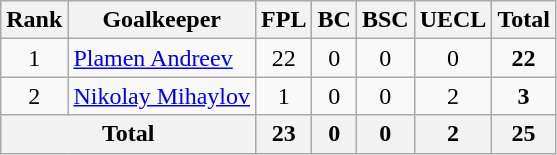<table class="wikitable" style="text-align:center;">
<tr>
<th>Rank</th>
<th>Goalkeeper</th>
<th><abbr>FPL</abbr></th>
<th><abbr>BC</abbr></th>
<th><abbr>BSC</abbr></th>
<th><abbr>UECL</abbr></th>
<th>Total</th>
</tr>
<tr>
<td>1</td>
<td align=left> <a href='#'>Plamen Andreev</a></td>
<td>22</td>
<td>0</td>
<td>0</td>
<td>0</td>
<td><strong>22</strong></td>
</tr>
<tr>
<td>2</td>
<td align=left> <a href='#'>Nikolay Mihaylov</a></td>
<td>1</td>
<td>0</td>
<td>0</td>
<td>2</td>
<td><strong>3</strong></td>
</tr>
<tr>
<th colspan=2>Total</th>
<th>23</th>
<th>0</th>
<th>0</th>
<th>2</th>
<th>25</th>
</tr>
</table>
